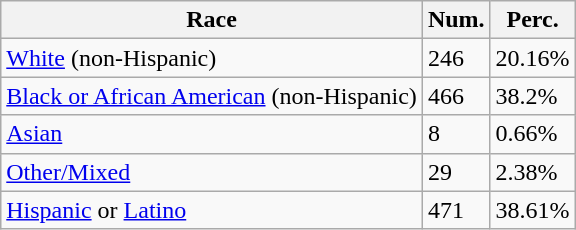<table class="wikitable">
<tr>
<th>Race</th>
<th>Num.</th>
<th>Perc.</th>
</tr>
<tr>
<td><a href='#'>White</a> (non-Hispanic)</td>
<td>246</td>
<td>20.16%</td>
</tr>
<tr>
<td><a href='#'>Black or African American</a> (non-Hispanic)</td>
<td>466</td>
<td>38.2%</td>
</tr>
<tr>
<td><a href='#'>Asian</a></td>
<td>8</td>
<td>0.66%</td>
</tr>
<tr>
<td><a href='#'>Other/Mixed</a></td>
<td>29</td>
<td>2.38%</td>
</tr>
<tr>
<td><a href='#'>Hispanic</a> or <a href='#'>Latino</a></td>
<td>471</td>
<td>38.61%</td>
</tr>
</table>
